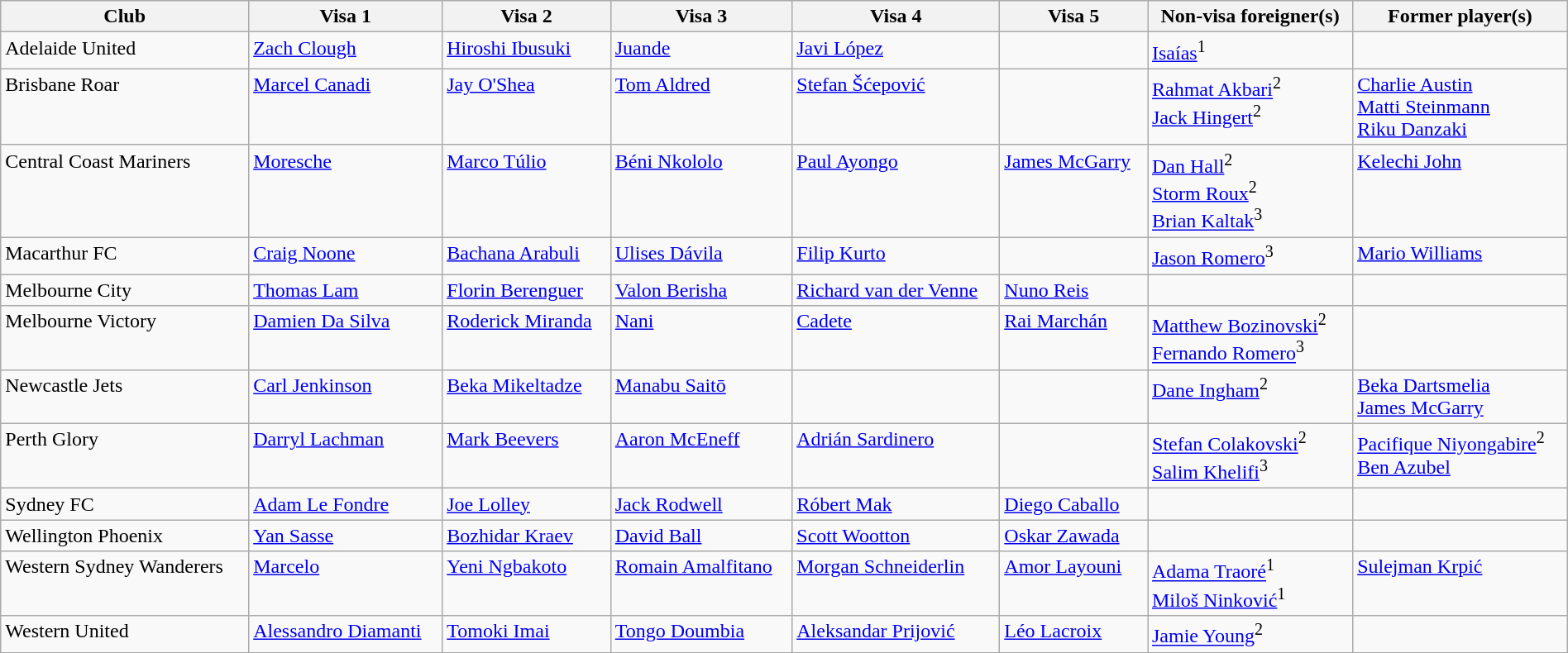<table class="wikitable" style="width:100%">
<tr>
<th>Club</th>
<th>Visa 1</th>
<th>Visa 2</th>
<th>Visa 3</th>
<th>Visa 4</th>
<th>Visa 5</th>
<th>Non-visa foreigner(s)</th>
<th>Former player(s)</th>
</tr>
<tr style="vertical-align:top;">
<td>Adelaide United</td>
<td> <a href='#'>Zach Clough</a></td>
<td> <a href='#'>Hiroshi Ibusuki</a></td>
<td> <a href='#'>Juande</a></td>
<td> <a href='#'>Javi López</a></td>
<td></td>
<td> <a href='#'>Isaías</a><sup>1</sup></td>
<td></td>
</tr>
<tr style="vertical-align:top;">
<td>Brisbane Roar</td>
<td> <a href='#'>Marcel Canadi</a></td>
<td> <a href='#'>Jay O'Shea</a></td>
<td> <a href='#'>Tom Aldred</a></td>
<td> <a href='#'>Stefan Šćepović</a></td>
<td></td>
<td> <a href='#'>Rahmat Akbari</a><sup>2</sup><br> <a href='#'>Jack Hingert</a><sup>2</sup></td>
<td> <a href='#'>Charlie Austin</a><br> <a href='#'>Matti Steinmann</a><br> <a href='#'>Riku Danzaki</a></td>
</tr>
<tr style="vertical-align:top;">
<td>Central Coast Mariners</td>
<td> <a href='#'>Moresche</a></td>
<td> <a href='#'>Marco Túlio</a></td>
<td> <a href='#'>Béni Nkololo</a></td>
<td> <a href='#'>Paul Ayongo</a></td>
<td> <a href='#'>James McGarry</a></td>
<td> <a href='#'>Dan Hall</a><sup>2</sup><br> <a href='#'>Storm Roux</a><sup>2</sup><br> <a href='#'>Brian Kaltak</a><sup>3</sup></td>
<td> <a href='#'>Kelechi John</a></td>
</tr>
<tr style="vertical-align:top;">
<td>Macarthur FC</td>
<td> <a href='#'>Craig Noone</a></td>
<td> <a href='#'>Bachana Arabuli</a></td>
<td> <a href='#'>Ulises Dávila</a></td>
<td> <a href='#'>Filip Kurto</a></td>
<td></td>
<td> <a href='#'>Jason Romero</a><sup>3</sup></td>
<td> <a href='#'>Mario Williams</a></td>
</tr>
<tr style="vertical-align:top;">
<td>Melbourne City</td>
<td> <a href='#'>Thomas Lam</a></td>
<td> <a href='#'>Florin Berenguer</a></td>
<td> <a href='#'>Valon Berisha</a></td>
<td> <a href='#'>Richard van der Venne</a></td>
<td> <a href='#'>Nuno Reis</a></td>
<td></td>
<td></td>
</tr>
<tr style="vertical-align:top;">
<td>Melbourne Victory</td>
<td> <a href='#'>Damien Da Silva</a></td>
<td> <a href='#'>Roderick Miranda</a></td>
<td> <a href='#'>Nani</a></td>
<td> <a href='#'>Cadete</a></td>
<td> <a href='#'>Rai Marchán</a></td>
<td> <a href='#'>Matthew Bozinovski</a><sup>2</sup><br> <a href='#'>Fernando Romero</a><sup>3</sup></td>
<td></td>
</tr>
<tr style="vertical-align:top;">
<td>Newcastle Jets</td>
<td> <a href='#'>Carl Jenkinson</a></td>
<td> <a href='#'>Beka Mikeltadze</a></td>
<td> <a href='#'>Manabu Saitō</a></td>
<td></td>
<td></td>
<td> <a href='#'>Dane Ingham</a><sup>2</sup></td>
<td> <a href='#'>Beka Dartsmelia</a> <br> <a href='#'>James McGarry</a></td>
</tr>
<tr style="vertical-align:top;">
<td>Perth Glory</td>
<td> <a href='#'>Darryl Lachman</a></td>
<td> <a href='#'>Mark Beevers</a></td>
<td> <a href='#'>Aaron McEneff</a></td>
<td> <a href='#'>Adrián Sardinero</a></td>
<td></td>
<td> <a href='#'>Stefan Colakovski</a><sup>2</sup> <br> <a href='#'>Salim Khelifi</a><sup>3</sup></td>
<td> <a href='#'>Pacifique Niyongabire</a><sup>2</sup> <br> <a href='#'>Ben Azubel</a></td>
</tr>
<tr style="vertical-align:top;">
<td>Sydney FC</td>
<td> <a href='#'>Adam Le Fondre</a></td>
<td> <a href='#'>Joe Lolley</a></td>
<td> <a href='#'>Jack Rodwell</a></td>
<td> <a href='#'>Róbert Mak</a></td>
<td> <a href='#'>Diego Caballo</a></td>
<td></td>
<td></td>
</tr>
<tr style="vertical-align:top;">
<td>Wellington Phoenix</td>
<td> <a href='#'>Yan Sasse</a></td>
<td> <a href='#'>Bozhidar Kraev</a></td>
<td> <a href='#'>David Ball</a></td>
<td> <a href='#'>Scott Wootton</a></td>
<td> <a href='#'>Oskar Zawada</a></td>
<td></td>
<td></td>
</tr>
<tr style="vertical-align:top;">
<td>Western Sydney Wanderers</td>
<td> <a href='#'>Marcelo</a></td>
<td> <a href='#'>Yeni Ngbakoto</a></td>
<td> <a href='#'>Romain Amalfitano</a></td>
<td> <a href='#'>Morgan Schneiderlin</a></td>
<td> <a href='#'>Amor Layouni</a></td>
<td> <a href='#'>Adama Traoré</a><sup>1</sup> <br> <a href='#'>Miloš Ninković</a><sup>1</sup></td>
<td> <a href='#'>Sulejman Krpić</a></td>
</tr>
<tr style="vertical-align:top;">
<td>Western United</td>
<td> <a href='#'>Alessandro Diamanti</a></td>
<td> <a href='#'>Tomoki Imai</a></td>
<td> <a href='#'>Tongo Doumbia</a></td>
<td> <a href='#'>Aleksandar Prijović</a></td>
<td> <a href='#'>Léo Lacroix</a></td>
<td> <a href='#'>Jamie Young</a><sup>2</sup></td>
<td></td>
</tr>
</table>
